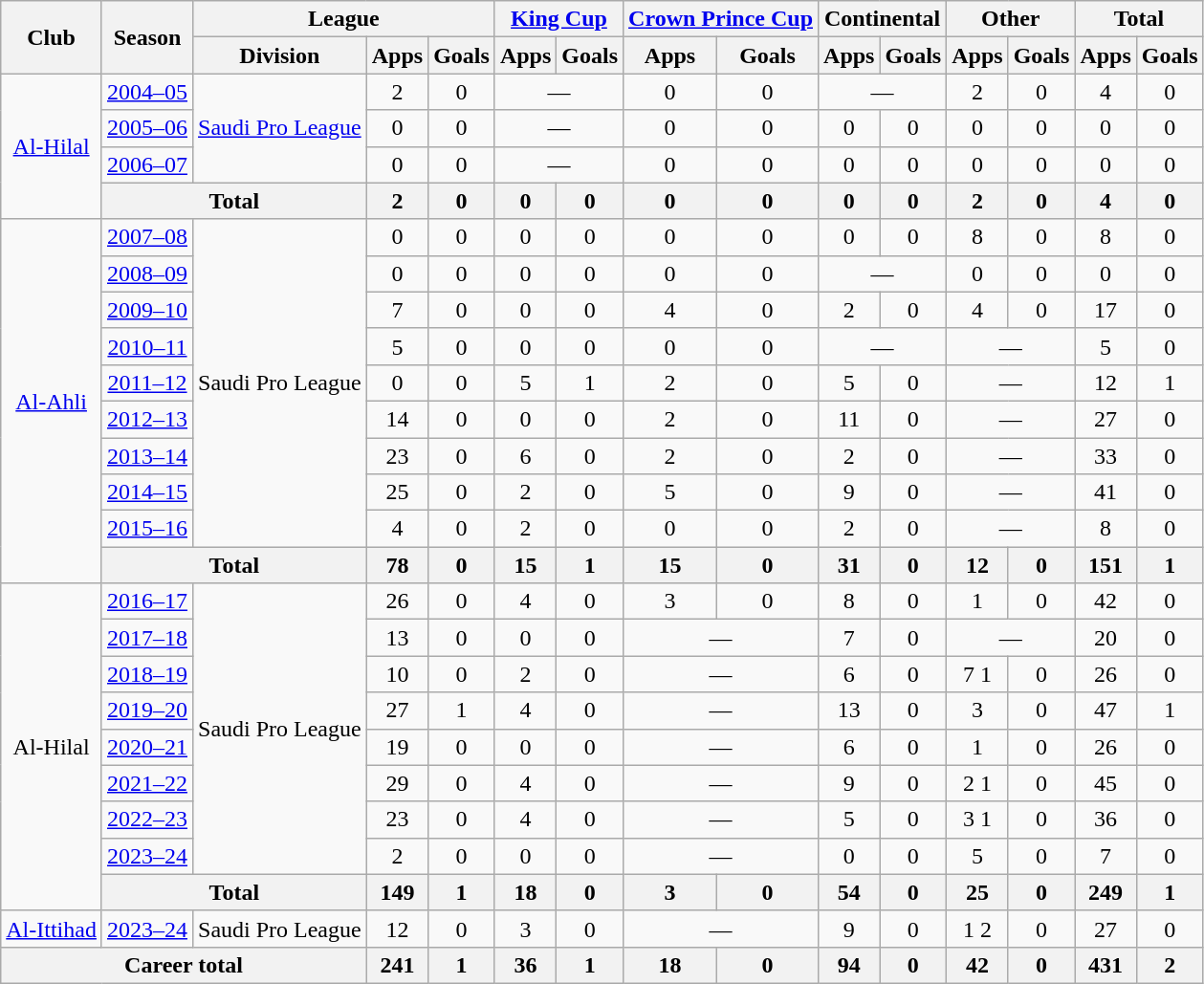<table class=wikitable style=text-align:center>
<tr>
<th rowspan=2>Club</th>
<th rowspan=2>Season</th>
<th colspan=3>League</th>
<th colspan=2><a href='#'>King Cup</a></th>
<th colspan=2><a href='#'>Crown Prince Cup</a></th>
<th colspan=2>Continental</th>
<th colspan=2>Other</th>
<th colspan=2>Total</th>
</tr>
<tr>
<th>Division</th>
<th>Apps</th>
<th>Goals</th>
<th>Apps</th>
<th>Goals</th>
<th>Apps</th>
<th>Goals</th>
<th>Apps</th>
<th>Goals</th>
<th>Apps</th>
<th>Goals</th>
<th>Apps</th>
<th>Goals</th>
</tr>
<tr>
<td rowspan=4><a href='#'>Al-Hilal</a></td>
<td><a href='#'>2004–05</a></td>
<td rowspan=3><a href='#'>Saudi Pro League</a></td>
<td>2</td>
<td>0</td>
<td colspan=2>—</td>
<td>0</td>
<td>0</td>
<td colspan=2>—</td>
<td>2</td>
<td>0</td>
<td>4</td>
<td>0</td>
</tr>
<tr>
<td><a href='#'>2005–06</a></td>
<td>0</td>
<td>0</td>
<td colspan=2>—</td>
<td>0</td>
<td>0</td>
<td>0</td>
<td>0</td>
<td>0</td>
<td>0</td>
<td>0</td>
<td>0</td>
</tr>
<tr>
<td><a href='#'>2006–07</a></td>
<td>0</td>
<td>0</td>
<td colspan=2>—</td>
<td>0</td>
<td>0</td>
<td>0</td>
<td>0</td>
<td>0</td>
<td>0</td>
<td>0</td>
<td>0</td>
</tr>
<tr>
<th colspan=2>Total</th>
<th>2</th>
<th>0</th>
<th>0</th>
<th>0</th>
<th>0</th>
<th>0</th>
<th>0</th>
<th>0</th>
<th>2</th>
<th>0</th>
<th>4</th>
<th>0</th>
</tr>
<tr>
<td rowspan=10><a href='#'>Al-Ahli</a></td>
<td><a href='#'>2007–08</a></td>
<td rowspan=9>Saudi Pro League</td>
<td>0</td>
<td>0</td>
<td>0</td>
<td>0</td>
<td>0</td>
<td>0</td>
<td>0</td>
<td>0</td>
<td>8</td>
<td>0</td>
<td>8</td>
<td>0</td>
</tr>
<tr>
<td><a href='#'>2008–09</a></td>
<td>0</td>
<td>0</td>
<td>0</td>
<td>0</td>
<td>0</td>
<td>0</td>
<td colspan=2>—</td>
<td>0</td>
<td>0</td>
<td>0</td>
<td>0</td>
</tr>
<tr>
<td><a href='#'>2009–10</a></td>
<td>7</td>
<td>0</td>
<td>0</td>
<td>0</td>
<td>4</td>
<td>0</td>
<td>2</td>
<td>0</td>
<td>4</td>
<td>0</td>
<td>17</td>
<td>0</td>
</tr>
<tr>
<td><a href='#'>2010–11</a></td>
<td>5</td>
<td>0</td>
<td>0</td>
<td>0</td>
<td>0</td>
<td>0</td>
<td colspan=2>—</td>
<td colspan=2>—</td>
<td>5</td>
<td>0</td>
</tr>
<tr>
<td><a href='#'>2011–12</a></td>
<td>0</td>
<td>0</td>
<td>5</td>
<td>1</td>
<td>2</td>
<td>0</td>
<td>5</td>
<td>0</td>
<td colspan=2>—</td>
<td>12</td>
<td>1</td>
</tr>
<tr>
<td><a href='#'>2012–13</a></td>
<td>14</td>
<td>0</td>
<td>0</td>
<td>0</td>
<td>2</td>
<td>0</td>
<td>11</td>
<td>0</td>
<td colspan=2>—</td>
<td>27</td>
<td>0</td>
</tr>
<tr>
<td><a href='#'>2013–14</a></td>
<td>23</td>
<td>0</td>
<td>6</td>
<td>0</td>
<td>2</td>
<td>0</td>
<td>2</td>
<td>0</td>
<td colspan=2>—</td>
<td>33</td>
<td>0</td>
</tr>
<tr>
<td><a href='#'>2014–15</a></td>
<td>25</td>
<td>0</td>
<td>2</td>
<td>0</td>
<td>5</td>
<td>0</td>
<td>9</td>
<td>0</td>
<td colspan=2>—</td>
<td>41</td>
<td>0</td>
</tr>
<tr>
<td><a href='#'>2015–16</a></td>
<td>4</td>
<td>0</td>
<td>2</td>
<td>0</td>
<td>0</td>
<td>0</td>
<td>2</td>
<td>0</td>
<td colspan=2>—</td>
<td>8</td>
<td>0</td>
</tr>
<tr>
<th colspan=2>Total</th>
<th>78</th>
<th>0</th>
<th>15</th>
<th>1</th>
<th>15</th>
<th>0</th>
<th>31</th>
<th>0</th>
<th>12</th>
<th>0</th>
<th>151</th>
<th>1</th>
</tr>
<tr>
<td rowspan=9>Al-Hilal</td>
<td><a href='#'>2016–17</a></td>
<td rowspan=8>Saudi Pro League</td>
<td>26</td>
<td>0</td>
<td>4</td>
<td>0</td>
<td>3</td>
<td>0</td>
<td>8</td>
<td>0</td>
<td>1</td>
<td>0</td>
<td>42</td>
<td>0</td>
</tr>
<tr>
<td><a href='#'>2017–18</a></td>
<td>13</td>
<td>0</td>
<td>0</td>
<td>0</td>
<td colspan=2>—</td>
<td>7</td>
<td>0</td>
<td colspan=2>—</td>
<td>20</td>
<td>0</td>
</tr>
<tr>
<td><a href='#'>2018–19</a></td>
<td>10</td>
<td>0</td>
<td>2</td>
<td>0</td>
<td colspan=2>—</td>
<td>6</td>
<td>0</td>
<td>7 1</td>
<td>0</td>
<td>26</td>
<td>0</td>
</tr>
<tr>
<td><a href='#'>2019–20</a></td>
<td>27</td>
<td>1</td>
<td>4</td>
<td>0</td>
<td colspan=2>—</td>
<td>13</td>
<td>0</td>
<td>3</td>
<td>0</td>
<td>47</td>
<td>1</td>
</tr>
<tr>
<td><a href='#'>2020–21</a></td>
<td>19</td>
<td>0</td>
<td>0</td>
<td>0</td>
<td colspan=2>—</td>
<td>6</td>
<td>0</td>
<td>1</td>
<td>0</td>
<td>26</td>
<td>0</td>
</tr>
<tr>
<td><a href='#'>2021–22</a></td>
<td>29</td>
<td>0</td>
<td>4</td>
<td>0</td>
<td colspan=2>—</td>
<td>9</td>
<td>0</td>
<td>2 1</td>
<td>0</td>
<td>45</td>
<td>0</td>
</tr>
<tr>
<td><a href='#'>2022–23</a></td>
<td>23</td>
<td>0</td>
<td>4</td>
<td>0</td>
<td colspan=2>—</td>
<td>5</td>
<td>0</td>
<td>3 1</td>
<td>0</td>
<td>36</td>
<td>0</td>
</tr>
<tr>
<td><a href='#'>2023–24</a></td>
<td>2</td>
<td>0</td>
<td>0</td>
<td>0</td>
<td colspan=2>—</td>
<td>0</td>
<td>0</td>
<td>5</td>
<td>0</td>
<td>7</td>
<td>0</td>
</tr>
<tr>
<th colspan=2>Total</th>
<th>149</th>
<th>1</th>
<th>18</th>
<th>0</th>
<th>3</th>
<th>0</th>
<th>54</th>
<th>0</th>
<th>25</th>
<th>0</th>
<th>249</th>
<th>1</th>
</tr>
<tr>
<td><a href='#'>Al-Ittihad</a></td>
<td><a href='#'>2023–24</a></td>
<td>Saudi Pro League</td>
<td>12</td>
<td>0</td>
<td>3</td>
<td>0</td>
<td colspan=2>—</td>
<td>9</td>
<td>0</td>
<td>1 2</td>
<td>0</td>
<td>27</td>
<td>0</td>
</tr>
<tr>
<th colspan="3">Career total</th>
<th>241</th>
<th>1</th>
<th>36</th>
<th>1</th>
<th>18</th>
<th>0</th>
<th>94</th>
<th>0</th>
<th>42</th>
<th>0</th>
<th>431</th>
<th>2</th>
</tr>
</table>
